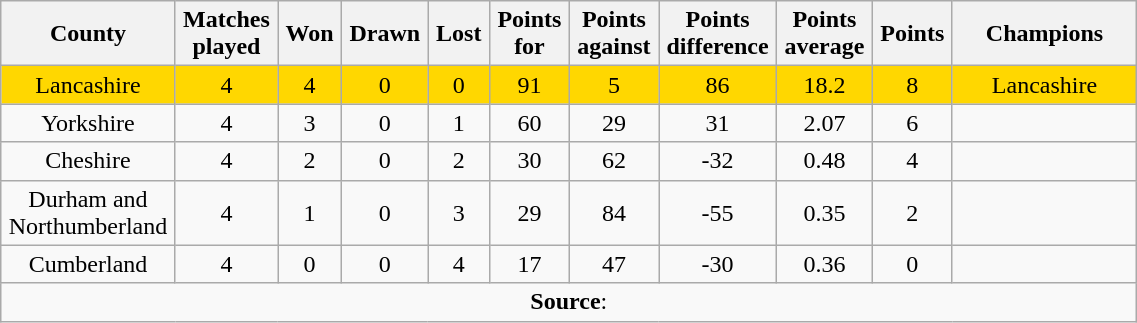<table class="wikitable plainrowheaders" style="text-align: center; width: 60%">
<tr>
<th scope="col" style="width: 5%;">County</th>
<th scope="col" style="width: 5%;">Matches played</th>
<th scope="col" style="width: 5%;">Won</th>
<th scope="col" style="width: 5%;">Drawn</th>
<th scope="col" style="width: 5%;">Lost</th>
<th scope="col" style="width: 5%;">Points for</th>
<th scope="col" style="width: 5%;">Points against</th>
<th scope="col" style="width: 5%;">Points difference</th>
<th scope="col" style="width: 5%;">Points average</th>
<th scope="col" style="width: 5%;">Points</th>
<th scope="col" style="width: 15%;">Champions</th>
</tr>
<tr style="background: gold;">
<td>Lancashire</td>
<td>4</td>
<td>4</td>
<td>0</td>
<td>0</td>
<td>91</td>
<td>5</td>
<td>86</td>
<td>18.2</td>
<td>8</td>
<td>Lancashire</td>
</tr>
<tr>
<td>Yorkshire</td>
<td>4</td>
<td>3</td>
<td>0</td>
<td>1</td>
<td>60</td>
<td>29</td>
<td>31</td>
<td>2.07</td>
<td>6</td>
<td></td>
</tr>
<tr>
<td>Cheshire</td>
<td>4</td>
<td>2</td>
<td>0</td>
<td>2</td>
<td>30</td>
<td>62</td>
<td>-32</td>
<td>0.48</td>
<td>4</td>
<td></td>
</tr>
<tr>
<td>Durham and Northumberland</td>
<td>4</td>
<td>1</td>
<td>0</td>
<td>3</td>
<td>29</td>
<td>84</td>
<td>-55</td>
<td>0.35</td>
<td>2</td>
<td></td>
</tr>
<tr>
<td>Cumberland</td>
<td>4</td>
<td>0</td>
<td>0</td>
<td>4</td>
<td>17</td>
<td>47</td>
<td>-30</td>
<td>0.36</td>
<td>0</td>
<td></td>
</tr>
<tr>
<td colspan="11"><strong>Source</strong>:</td>
</tr>
</table>
